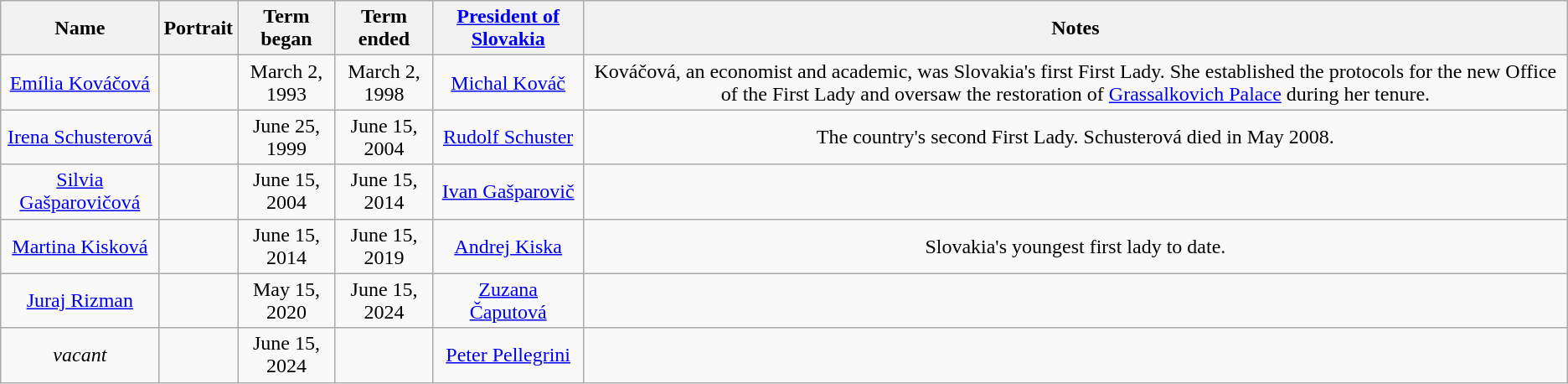<table class="wikitable" style="text-align:center">
<tr>
<th>Name</th>
<th>Portrait</th>
<th>Term began</th>
<th>Term ended</th>
<th><a href='#'>President of Slovakia</a></th>
<th>Notes</th>
</tr>
<tr>
<td><a href='#'>Emília Kováčová</a></td>
<td></td>
<td>March 2, 1993</td>
<td>March 2, 1998</td>
<td><a href='#'>Michal Kováč</a></td>
<td>Kováčová, an economist and academic, was Slovakia's first First Lady. She established the protocols for the new Office of the First Lady and oversaw the restoration of <a href='#'>Grassalkovich Palace</a> during her tenure.</td>
</tr>
<tr>
<td><a href='#'>Irena Schusterová</a></td>
<td></td>
<td>June 25, 1999</td>
<td>June 15, 2004</td>
<td><a href='#'>Rudolf Schuster</a></td>
<td>The country's second First Lady. Schusterová died in May 2008.</td>
</tr>
<tr>
<td><a href='#'>Silvia Gašparovičová</a></td>
<td></td>
<td>June 15, 2004</td>
<td>June 15, 2014</td>
<td><a href='#'>Ivan Gašparovič</a></td>
<td></td>
</tr>
<tr>
<td><a href='#'>Martina Kisková</a></td>
<td></td>
<td>June 15, 2014</td>
<td>June 15, 2019</td>
<td><a href='#'>Andrej Kiska</a></td>
<td>Slovakia's youngest first lady to date.</td>
</tr>
<tr>
<td><a href='#'>Juraj Rizman</a></td>
<td></td>
<td>May 15, 2020</td>
<td>June 15, 2024</td>
<td><a href='#'>Zuzana Čaputová</a></td>
<td></td>
</tr>
<tr>
<td><em>vacant</em></td>
<td></td>
<td>June 15, 2024</td>
<td></td>
<td><a href='#'>Peter Pellegrini</a></td>
<td></td>
</tr>
</table>
